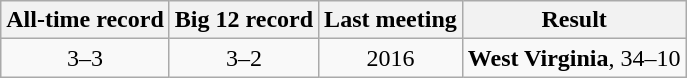<table class="wikitable">
<tr style="text-align:center;">
<th>All-time record</th>
<th>Big 12 record</th>
<th>Last meeting</th>
<th>Result</th>
</tr>
<tr style="text-align:center;">
<td>3–3</td>
<td>3–2</td>
<td>2016</td>
<td><strong>West Virginia</strong>, 34–10</td>
</tr>
</table>
